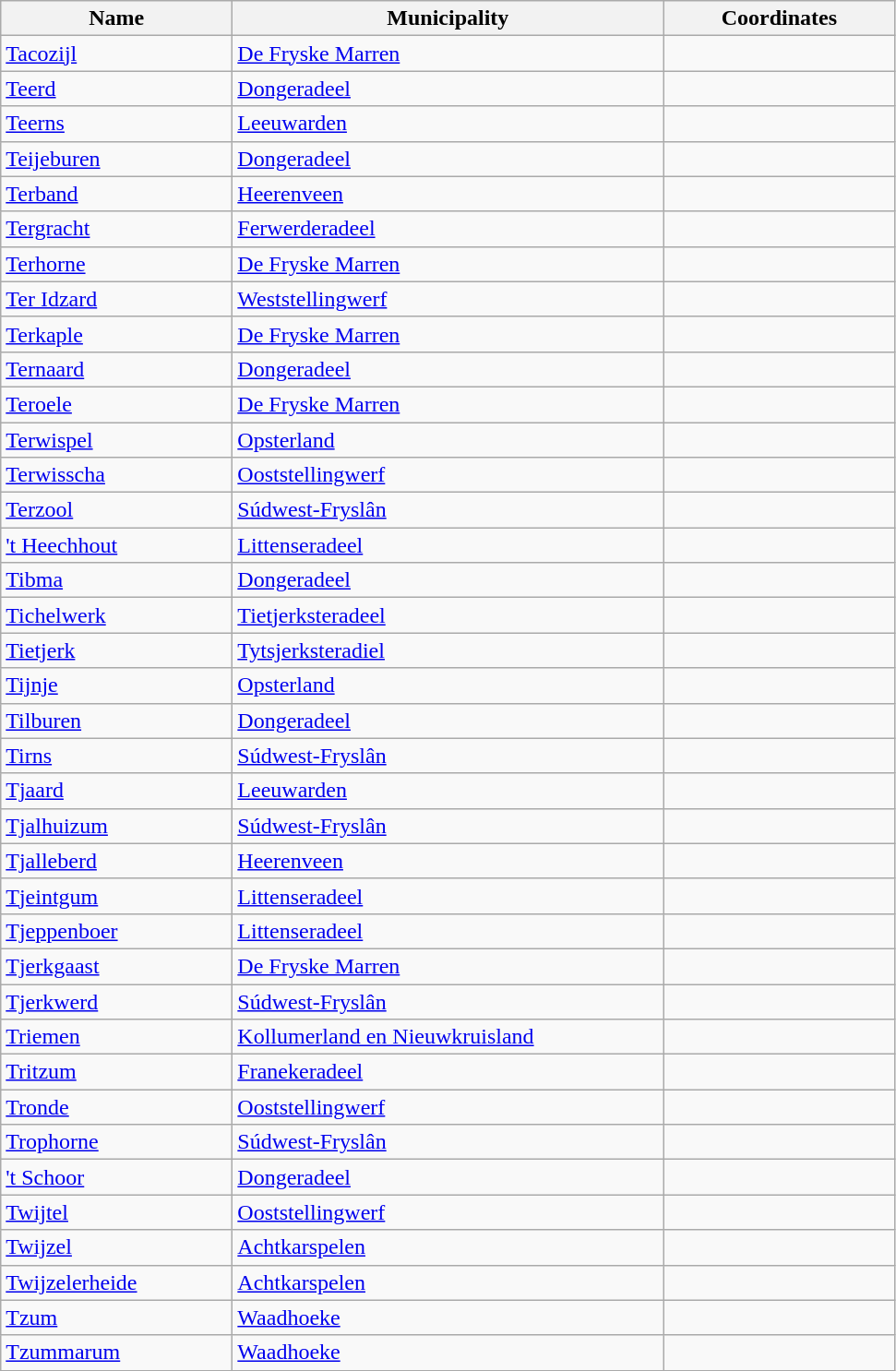<table class="wikitable sortable">
<tr>
<th style="width:10em">Name</th>
<th style="width:19em">Municipality</th>
<th style="width:10em" style="text-align:center">Coordinates</th>
</tr>
<tr>
<td><a href='#'>Tacozijl</a></td>
<td><a href='#'>De Fryske Marren</a></td>
<td></td>
</tr>
<tr>
<td><a href='#'>Teerd</a></td>
<td><a href='#'>Dongeradeel</a></td>
<td></td>
</tr>
<tr>
<td><a href='#'>Teerns</a></td>
<td><a href='#'>Leeuwarden</a></td>
<td></td>
</tr>
<tr>
<td><a href='#'>Teijeburen</a></td>
<td><a href='#'>Dongeradeel</a></td>
<td></td>
</tr>
<tr>
<td><a href='#'>Terband</a></td>
<td><a href='#'>Heerenveen</a></td>
<td></td>
</tr>
<tr>
<td><a href='#'>Tergracht</a></td>
<td><a href='#'>Ferwerderadeel</a></td>
<td></td>
</tr>
<tr>
<td><a href='#'>Terhorne</a></td>
<td><a href='#'>De Fryske Marren</a></td>
<td></td>
</tr>
<tr>
<td><a href='#'>Ter Idzard</a></td>
<td><a href='#'>Weststellingwerf</a></td>
<td></td>
</tr>
<tr>
<td><a href='#'>Terkaple</a></td>
<td><a href='#'>De Fryske Marren</a></td>
<td></td>
</tr>
<tr>
<td><a href='#'>Ternaard</a></td>
<td><a href='#'>Dongeradeel</a></td>
<td></td>
</tr>
<tr>
<td><a href='#'>Teroele</a></td>
<td><a href='#'>De Fryske Marren</a></td>
<td></td>
</tr>
<tr>
<td><a href='#'>Terwispel</a></td>
<td><a href='#'>Opsterland</a></td>
<td></td>
</tr>
<tr>
<td><a href='#'>Terwisscha</a></td>
<td><a href='#'>Ooststellingwerf</a></td>
<td></td>
</tr>
<tr>
<td><a href='#'>Terzool</a></td>
<td><a href='#'>Súdwest-Fryslân</a></td>
<td></td>
</tr>
<tr>
<td><a href='#'>'t Heechhout</a></td>
<td><a href='#'>Littenseradeel</a></td>
<td></td>
</tr>
<tr>
<td><a href='#'>Tibma</a></td>
<td><a href='#'>Dongeradeel</a></td>
<td></td>
</tr>
<tr>
<td><a href='#'>Tichelwerk</a></td>
<td><a href='#'>Tietjerksteradeel</a></td>
<td></td>
</tr>
<tr>
<td><a href='#'>Tietjerk</a></td>
<td><a href='#'>Tytsjerksteradiel</a></td>
<td></td>
</tr>
<tr>
<td><a href='#'>Tijnje</a></td>
<td><a href='#'>Opsterland</a></td>
<td></td>
</tr>
<tr>
<td><a href='#'>Tilburen</a></td>
<td><a href='#'>Dongeradeel</a></td>
<td></td>
</tr>
<tr>
<td><a href='#'>Tirns</a></td>
<td><a href='#'>Súdwest-Fryslân</a></td>
<td></td>
</tr>
<tr>
<td><a href='#'>Tjaard</a></td>
<td><a href='#'>Leeuwarden</a></td>
<td></td>
</tr>
<tr>
<td><a href='#'>Tjalhuizum</a></td>
<td><a href='#'>Súdwest-Fryslân</a></td>
<td></td>
</tr>
<tr>
<td><a href='#'>Tjalleberd</a></td>
<td><a href='#'>Heerenveen</a></td>
<td></td>
</tr>
<tr>
<td><a href='#'>Tjeintgum</a></td>
<td><a href='#'>Littenseradeel</a></td>
<td></td>
</tr>
<tr>
<td><a href='#'>Tjeppenboer</a></td>
<td><a href='#'>Littenseradeel</a></td>
<td></td>
</tr>
<tr>
<td><a href='#'>Tjerkgaast</a></td>
<td><a href='#'>De Fryske Marren</a></td>
<td></td>
</tr>
<tr>
<td><a href='#'>Tjerkwerd</a></td>
<td><a href='#'>Súdwest-Fryslân</a></td>
<td></td>
</tr>
<tr>
<td><a href='#'>Triemen</a></td>
<td><a href='#'>Kollumerland en Nieuwkruisland</a></td>
<td></td>
</tr>
<tr>
<td><a href='#'>Tritzum</a></td>
<td><a href='#'>Franekeradeel</a></td>
<td></td>
</tr>
<tr>
<td><a href='#'>Tronde</a></td>
<td><a href='#'>Ooststellingwerf</a></td>
<td></td>
</tr>
<tr>
<td><a href='#'>Trophorne</a></td>
<td><a href='#'>Súdwest-Fryslân</a></td>
<td></td>
</tr>
<tr>
<td><a href='#'>'t Schoor</a></td>
<td><a href='#'>Dongeradeel</a></td>
<td></td>
</tr>
<tr>
<td><a href='#'>Twijtel</a></td>
<td><a href='#'>Ooststellingwerf</a></td>
<td></td>
</tr>
<tr>
<td><a href='#'>Twijzel</a></td>
<td><a href='#'>Achtkarspelen</a></td>
<td></td>
</tr>
<tr>
<td><a href='#'>Twijzelerheide</a></td>
<td><a href='#'>Achtkarspelen</a></td>
<td></td>
</tr>
<tr>
<td><a href='#'>Tzum</a></td>
<td><a href='#'>Waadhoeke</a></td>
<td></td>
</tr>
<tr>
<td><a href='#'>Tzummarum</a></td>
<td><a href='#'>Waadhoeke</a></td>
<td></td>
</tr>
</table>
